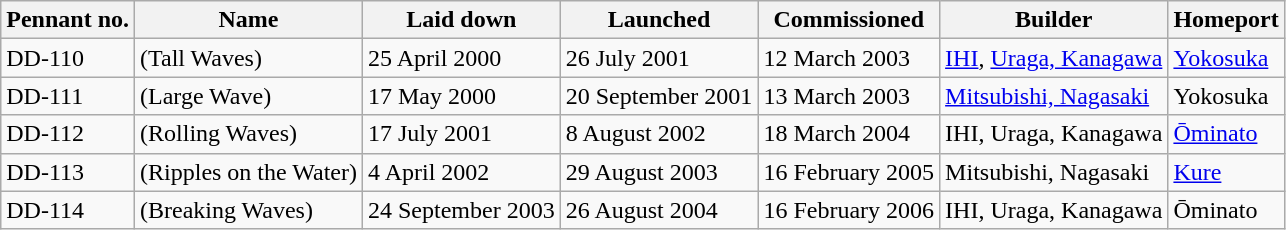<table class=wikitable>
<tr>
<th>Pennant no.</th>
<th>Name</th>
<th>Laid down</th>
<th>Launched</th>
<th>Commissioned</th>
<th>Builder</th>
<th>Homeport</th>
</tr>
<tr>
<td>DD-110</td>
<td> (Tall Waves)</td>
<td>25 April 2000</td>
<td>26 July 2001</td>
<td>12 March 2003</td>
<td><a href='#'>IHI</a>, <a href='#'>Uraga, Kanagawa</a></td>
<td><a href='#'>Yokosuka</a></td>
</tr>
<tr>
<td>DD-111</td>
<td> (Large Wave)</td>
<td>17 May 2000</td>
<td>20 September 2001</td>
<td>13 March 2003</td>
<td><a href='#'>Mitsubishi, Nagasaki</a></td>
<td>Yokosuka</td>
</tr>
<tr>
<td>DD-112</td>
<td> (Rolling Waves)</td>
<td>17 July 2001</td>
<td>8 August 2002</td>
<td>18 March 2004</td>
<td>IHI, Uraga, Kanagawa</td>
<td><a href='#'>Ōminato</a></td>
</tr>
<tr>
<td>DD-113</td>
<td> (Ripples on the Water)</td>
<td>4 April 2002</td>
<td>29 August 2003</td>
<td>16 February 2005</td>
<td>Mitsubishi, Nagasaki</td>
<td><a href='#'>Kure</a></td>
</tr>
<tr>
<td>DD-114</td>
<td> (Breaking Waves)</td>
<td>24 September 2003</td>
<td>26 August 2004</td>
<td>16 February 2006</td>
<td>IHI, Uraga, Kanagawa</td>
<td>Ōminato</td>
</tr>
</table>
